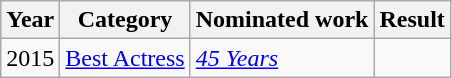<table class="wikitable sortable">
<tr>
<th>Year</th>
<th>Category</th>
<th>Nominated work</th>
<th>Result</th>
</tr>
<tr>
<td>2015</td>
<td><a href='#'>Best Actress</a></td>
<td><em><a href='#'>45 Years</a></em></td>
<td></td>
</tr>
</table>
